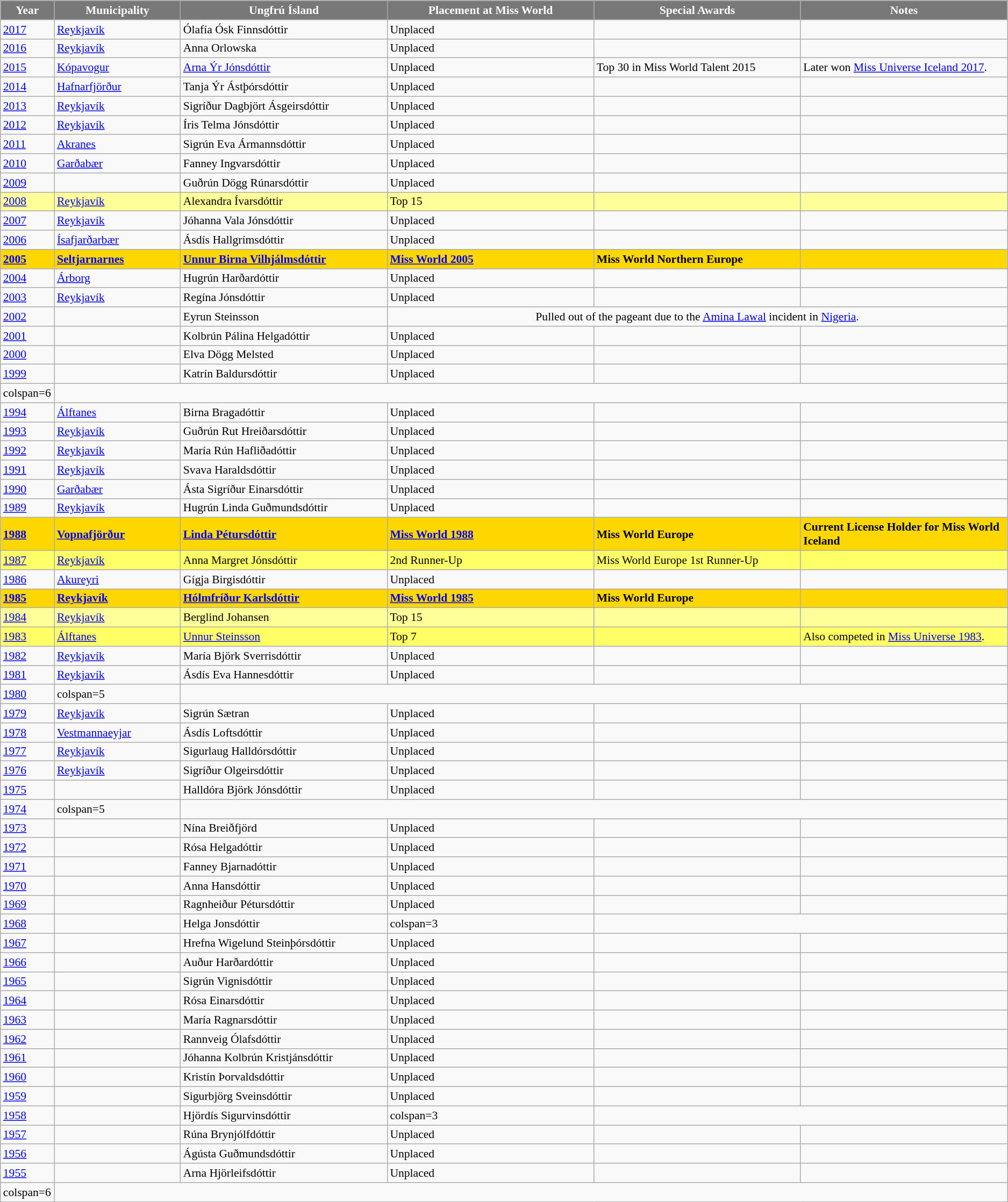<table class="wikitable " style="font-size: 90%;">
<tr>
<th width="60" style="background-color:#787878;color:#FFFFFF;">Year</th>
<th width="150" style="background-color:#787878;color:#FFFFFF;">Municipality</th>
<th width="250" style="background-color:#787878;color:#FFFFFF;">Ungfrú Ísland</th>
<th width="250" style="background-color:#787878;color:#FFFFFF;">Placement at Miss World</th>
<th width="250" style="background-color:#787878;color:#FFFFFF;">Special Awards</th>
<th width="250" style="background-color:#787878;color:#FFFFFF;">Notes</th>
</tr>
<tr>
<td><a href='#'>2017</a></td>
<td><a href='#'>Reykjavík</a></td>
<td>Ólafía Ósk Finnsdóttir</td>
<td>Unplaced</td>
<td></td>
<td></td>
</tr>
<tr>
<td><a href='#'>2016</a></td>
<td><a href='#'>Reykjavík</a></td>
<td>Anna Orlowska</td>
<td>Unplaced</td>
<td></td>
<td></td>
</tr>
<tr>
<td><a href='#'>2015</a></td>
<td><a href='#'>Kópavogur</a></td>
<td><a href='#'>Arna Ýr Jónsdóttir</a></td>
<td>Unplaced</td>
<td>Top 30 in Miss World Talent 2015</td>
<td>Later won <a href='#'>Miss Universe Iceland 2017</a>.</td>
</tr>
<tr>
<td><a href='#'>2014</a></td>
<td><a href='#'>Hafnarfjörður</a></td>
<td>Tanja Ýr Ástþórsdóttir</td>
<td>Unplaced</td>
<td></td>
<td></td>
</tr>
<tr>
<td><a href='#'>2013</a></td>
<td><a href='#'>Reykjavík</a></td>
<td>Sigríður Dagbjört Ásgeirsdóttir</td>
<td>Unplaced</td>
<td></td>
<td></td>
</tr>
<tr>
<td><a href='#'>2012</a></td>
<td><a href='#'>Reykjavík</a></td>
<td>Íris Telma Jónsdóttir</td>
<td>Unplaced</td>
<td></td>
<td></td>
</tr>
<tr>
<td><a href='#'>2011</a></td>
<td><a href='#'>Akranes</a></td>
<td>Sigrún Eva Ármannsdóttir</td>
<td>Unplaced</td>
<td></td>
<td></td>
</tr>
<tr>
<td><a href='#'>2010</a></td>
<td><a href='#'>Garðabær</a></td>
<td>Fanney Ingvarsdóttir</td>
<td>Unplaced</td>
<td></td>
<td></td>
</tr>
<tr>
<td><a href='#'>2009</a></td>
<td></td>
<td>Guðrún Dögg Rúnarsdóttir</td>
<td>Unplaced</td>
<td></td>
<td></td>
</tr>
<tr style="background-color:#FFFF99;">
<td><a href='#'>2008</a></td>
<td><a href='#'>Reykjavík</a></td>
<td>Alexandra Ívarsdóttir</td>
<td>Top 15</td>
<td></td>
<td></td>
</tr>
<tr>
<td><a href='#'>2007</a></td>
<td><a href='#'>Reykjavík</a></td>
<td>Jóhanna Vala Jónsdóttir</td>
<td>Unplaced</td>
<td></td>
<td></td>
</tr>
<tr>
<td><a href='#'>2006</a></td>
<td><a href='#'>Ísafjarðarbær</a></td>
<td>Ásdís Hallgrímsdóttir</td>
<td>Unplaced</td>
<td></td>
<td></td>
</tr>
<tr style="background-color:gold; font-weight: bold ">
<td><a href='#'>2005</a></td>
<td><a href='#'>Seltjarnarnes</a></td>
<td><a href='#'>Unnur Birna Vilhjálmsdóttir</a></td>
<td><a href='#'>Miss World 2005</a></td>
<td>Miss World Northern Europe</td>
<td></td>
</tr>
<tr>
<td><a href='#'>2004</a></td>
<td><a href='#'>Árborg</a></td>
<td>Hugrún Harðardóttir</td>
<td>Unplaced</td>
<td></td>
<td></td>
</tr>
<tr>
<td><a href='#'>2003</a></td>
<td><a href='#'>Reykjavík</a></td>
<td>Regína Jónsdóttir</td>
<td>Unplaced</td>
<td></td>
<td></td>
</tr>
<tr>
<td><a href='#'>2002</a></td>
<td></td>
<td>Eyrun Steinsson</td>
<td colspan=3 align=center>Pulled out of the pageant due to the <a href='#'>Amina Lawal</a> incident in <a href='#'>Nigeria</a>.</td>
</tr>
<tr>
<td><a href='#'>2001</a></td>
<td></td>
<td>Kolbrún Pálina Helgadóttir</td>
<td>Unplaced</td>
<td></td>
<td></td>
</tr>
<tr>
<td><a href='#'>2000</a></td>
<td></td>
<td>Elva Dögg Melsted</td>
<td>Unplaced</td>
<td></td>
<td></td>
</tr>
<tr>
<td><a href='#'>1999</a></td>
<td></td>
<td>Katrín Baldursdóttir</td>
<td>Unplaced</td>
<td></td>
<td></td>
</tr>
<tr>
<td>colspan=6 </td>
</tr>
<tr>
<td><a href='#'>1994</a></td>
<td><a href='#'>Álftanes</a></td>
<td>Birna Bragadóttir</td>
<td>Unplaced</td>
<td></td>
<td></td>
</tr>
<tr>
<td><a href='#'>1993</a></td>
<td><a href='#'>Reykjavík</a></td>
<td>Guðrún Rut Hreiðarsdóttir</td>
<td>Unplaced</td>
<td></td>
<td></td>
</tr>
<tr>
<td><a href='#'>1992</a></td>
<td><a href='#'>Reykjavík</a></td>
<td>María Rún Hafliðadóttir</td>
<td>Unplaced</td>
<td></td>
<td></td>
</tr>
<tr>
<td><a href='#'>1991</a></td>
<td><a href='#'>Reykjavík</a></td>
<td>Svava Haraldsdóttir</td>
<td>Unplaced</td>
<td></td>
</tr>
<tr>
<td><a href='#'>1990</a></td>
<td><a href='#'>Garðabær</a></td>
<td>Ásta Sigríður Einarsdóttir</td>
<td>Unplaced</td>
<td></td>
<td></td>
</tr>
<tr>
<td><a href='#'>1989</a></td>
<td><a href='#'>Reykjavík</a></td>
<td>Hugrún Linda Guðmundsdóttir</td>
<td>Unplaced</td>
<td></td>
<td></td>
</tr>
<tr style="background-color:gold; font-weight: bold ">
<td><a href='#'>1988</a></td>
<td><a href='#'>Vopnafjörður</a></td>
<td><a href='#'>Linda Pétursdóttir</a></td>
<td><a href='#'>Miss World 1988</a></td>
<td>Miss World Europe</td>
<td>Current License Holder for Miss World Iceland</td>
</tr>
<tr style="background-color:#FFFF66;">
<td><a href='#'>1987</a></td>
<td><a href='#'>Reykjavík</a></td>
<td>Anna Margret Jónsdóttir</td>
<td>2nd Runner-Up</td>
<td>Miss World Europe 1st Runner-Up</td>
<td></td>
</tr>
<tr>
<td><a href='#'>1986</a></td>
<td><a href='#'>Akureyri</a></td>
<td>Gígja Birgisdóttir</td>
<td>Unplaced</td>
<td></td>
<td></td>
</tr>
<tr style="background-color:gold; font-weight: bold ">
<td><a href='#'>1985</a></td>
<td><a href='#'>Reykjavík</a></td>
<td><a href='#'>Hólmfríður Karlsdóttir</a></td>
<td><a href='#'>Miss World 1985</a></td>
<td>Miss World Europe</td>
<td></td>
</tr>
<tr style="background-color:#FFFF99;">
<td><a href='#'>1984</a></td>
<td><a href='#'>Reykjavík</a></td>
<td>Berglind Johansen</td>
<td>Top 15</td>
<td></td>
<td></td>
</tr>
<tr style="background-color:#FFFF66;">
<td><a href='#'>1983</a></td>
<td><a href='#'>Álftanes</a></td>
<td><a href='#'>Unnur Steinsson</a></td>
<td>Top 7</td>
<td></td>
<td>Also competed in <a href='#'>Miss Universe 1983</a>.</td>
</tr>
<tr>
<td><a href='#'>1982</a></td>
<td><a href='#'>Reykjavík</a></td>
<td>María Björk Sverrisdóttir</td>
<td>Unplaced</td>
<td></td>
<td></td>
</tr>
<tr>
<td><a href='#'>1981</a></td>
<td><a href='#'>Reykjavík</a></td>
<td>Ásdís Eva Hannesdóttir</td>
<td>Unplaced</td>
<td></td>
<td></td>
</tr>
<tr>
<td><a href='#'>1980</a></td>
<td>colspan=5 </td>
</tr>
<tr>
<td><a href='#'>1979</a></td>
<td><a href='#'>Reykjavík</a></td>
<td>Sigrún Sætran</td>
<td>Unplaced</td>
<td></td>
<td></td>
</tr>
<tr>
<td><a href='#'>1978</a></td>
<td><a href='#'>Vestmannaeyjar</a></td>
<td>Ásdís Loftsdóttir</td>
<td>Unplaced</td>
<td></td>
<td></td>
</tr>
<tr>
<td><a href='#'>1977</a></td>
<td><a href='#'>Reykjavík</a></td>
<td>Sigurlaug Halldórsdóttir</td>
<td>Unplaced</td>
<td></td>
<td></td>
</tr>
<tr>
<td><a href='#'>1976</a></td>
<td><a href='#'>Reykjavík</a></td>
<td>Sigríður Olgeirsdóttir</td>
<td>Unplaced</td>
<td></td>
<td></td>
</tr>
<tr>
<td><a href='#'>1975</a></td>
<td></td>
<td>Halldóra Björk Jónsdóttir</td>
<td>Unplaced</td>
<td></td>
<td></td>
</tr>
<tr>
<td><a href='#'>1974</a></td>
<td>colspan=5 </td>
</tr>
<tr>
<td><a href='#'>1973</a></td>
<td></td>
<td>Nína Breiðfjörd</td>
<td>Unplaced</td>
<td></td>
<td></td>
</tr>
<tr>
<td><a href='#'>1972</a></td>
<td></td>
<td>Rósa Helgadóttir</td>
<td>Unplaced</td>
<td></td>
<td></td>
</tr>
<tr>
<td><a href='#'>1971</a></td>
<td></td>
<td>Fanney Bjarnadóttir</td>
<td>Unplaced</td>
<td></td>
<td></td>
</tr>
<tr>
<td><a href='#'>1970</a></td>
<td></td>
<td>Anna Hansdóttir</td>
<td>Unplaced</td>
<td></td>
<td></td>
</tr>
<tr>
<td><a href='#'>1969</a></td>
<td></td>
<td>Ragnheiður Pétursdóttir</td>
<td>Unplaced</td>
<td></td>
<td></td>
</tr>
<tr>
<td><a href='#'>1968</a></td>
<td></td>
<td>Helga Jonsdóttir</td>
<td>colspan=3 </td>
</tr>
<tr>
<td><a href='#'>1967</a></td>
<td></td>
<td>Hrefna Wigelund Steinþórsdóttir</td>
<td>Unplaced</td>
<td></td>
<td></td>
</tr>
<tr>
<td><a href='#'>1966</a></td>
<td></td>
<td>Auður Harðardóttir</td>
<td>Unplaced</td>
<td></td>
<td></td>
</tr>
<tr>
<td><a href='#'>1965</a></td>
<td></td>
<td>Sigrún Vignisdóttir</td>
<td>Unplaced</td>
<td></td>
<td></td>
</tr>
<tr>
<td><a href='#'>1964</a></td>
<td></td>
<td>Rósa Einarsdóttir</td>
<td>Unplaced</td>
<td></td>
<td></td>
</tr>
<tr>
<td><a href='#'>1963</a></td>
<td></td>
<td>María Ragnarsdóttir</td>
<td>Unplaced</td>
<td></td>
<td></td>
</tr>
<tr>
<td><a href='#'>1962</a></td>
<td></td>
<td>Rannveig Ólafsdóttir</td>
<td>Unplaced</td>
<td></td>
<td></td>
</tr>
<tr>
<td><a href='#'>1961</a></td>
<td></td>
<td>Jóhanna Kolbrún Kristjánsdóttir</td>
<td>Unplaced</td>
<td></td>
<td></td>
</tr>
<tr>
<td><a href='#'>1960</a></td>
<td></td>
<td>Kristín Þorvaldsdóttir</td>
<td>Unplaced</td>
<td></td>
<td></td>
</tr>
<tr>
<td><a href='#'>1959</a></td>
<td></td>
<td>Sigurbjörg Sveinsdóttir</td>
<td>Unplaced</td>
<td></td>
<td></td>
</tr>
<tr>
<td><a href='#'>1958</a></td>
<td></td>
<td>Hjördís Sigurvinsdóttir</td>
<td>colspan=3 </td>
</tr>
<tr>
<td><a href='#'>1957</a></td>
<td></td>
<td>Rúna Brynjólfdóttir</td>
<td>Unplaced</td>
<td></td>
<td></td>
</tr>
<tr>
<td><a href='#'>1956</a></td>
<td></td>
<td>Ágústa Guðmundsdóttir</td>
<td>Unplaced</td>
<td></td>
<td></td>
</tr>
<tr>
<td><a href='#'>1955</a></td>
<td></td>
<td>Arna Hjörleifsdóttir</td>
<td>Unplaced</td>
<td></td>
<td></td>
</tr>
<tr>
<td>colspan=6 </td>
</tr>
</table>
